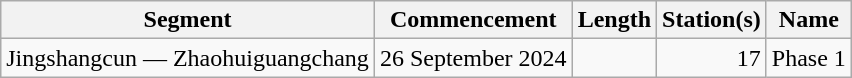<table class="wikitable" style="border-collapse: collapse; text-align: right;">
<tr>
<th>Segment</th>
<th>Commencement</th>
<th>Length</th>
<th>Station(s)</th>
<th>Name</th>
</tr>
<tr>
<td style="text-align: left;">Jingshangcun — Zhaohuiguangchang</td>
<td>26 September 2024</td>
<td></td>
<td>17</td>
<td style="text-align: left;">Phase 1</td>
</tr>
</table>
